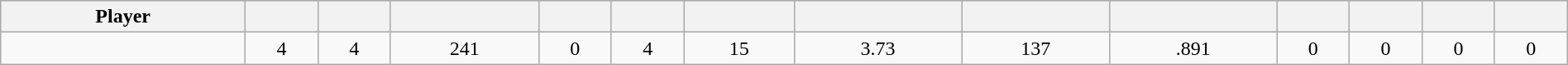<table class="wikitable sortable" style="width:100%; text-align:center;">
<tr style="text-align:center; background:#ddd;">
<th>Player</th>
<th></th>
<th></th>
<th></th>
<th></th>
<th></th>
<th></th>
<th></th>
<th></th>
<th></th>
<th></th>
<th></th>
<th></th>
<th></th>
</tr>
<tr>
<td></td>
<td>4</td>
<td>4</td>
<td>241</td>
<td>0</td>
<td>4</td>
<td>15</td>
<td>3.73</td>
<td>137</td>
<td>.891</td>
<td>0</td>
<td>0</td>
<td>0</td>
<td>0</td>
</tr>
</table>
